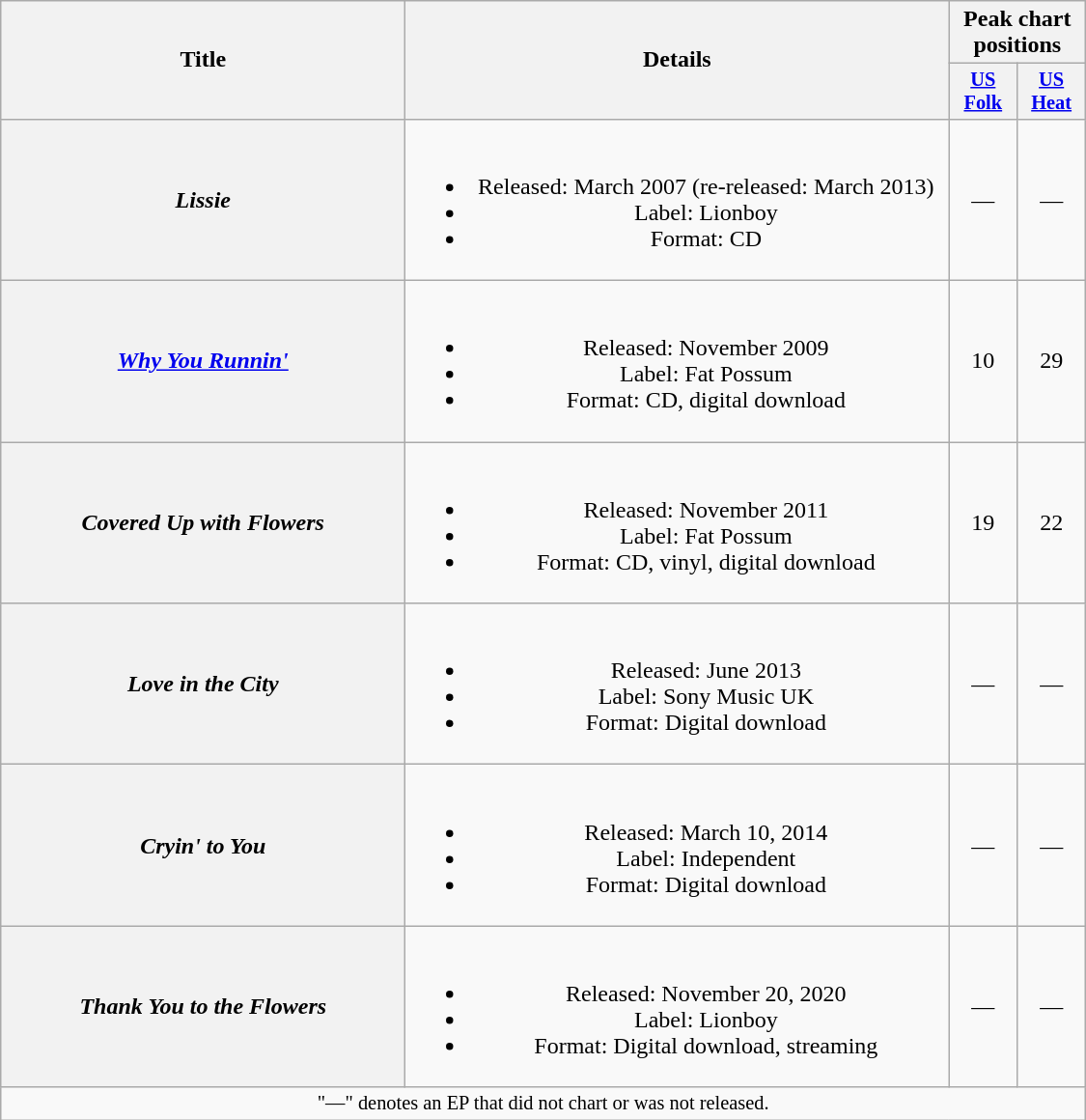<table class="wikitable plainrowheaders" style="text-align:center;">
<tr>
<th scope="col" rowspan="2" style="width:17em;">Title</th>
<th scope="col" rowspan="2" style="width:23em;">Details</th>
<th scope="col" colspan="2">Peak chart positions</th>
</tr>
<tr>
<th scope="col" style="width:3em;font-size:85%;"><a href='#'>US Folk</a><br></th>
<th scope="col" style="width:3em;font-size:85%;"><a href='#'>US Heat</a><br></th>
</tr>
<tr>
<th scope="row"><em>Lissie</em></th>
<td><br><ul><li>Released: March 2007 (re-released: March 2013)</li><li>Label: Lionboy</li><li>Format: CD</li></ul></td>
<td>—</td>
<td>—</td>
</tr>
<tr>
<th scope="row"><em><a href='#'>Why You Runnin'</a></em></th>
<td><br><ul><li>Released: November 2009</li><li>Label: Fat Possum</li><li>Format: CD, digital download</li></ul></td>
<td>10</td>
<td>29</td>
</tr>
<tr>
<th scope="row"><em>Covered Up with Flowers</em></th>
<td><br><ul><li>Released: November 2011</li><li>Label: Fat Possum</li><li>Format: CD, vinyl, digital download</li></ul></td>
<td>19</td>
<td>22</td>
</tr>
<tr>
<th scope="row"><em>Love in the City</em></th>
<td><br><ul><li>Released: June 2013</li><li>Label: Sony Music UK</li><li>Format: Digital download</li></ul></td>
<td>—</td>
<td>—</td>
</tr>
<tr>
<th scope="row"><em>Cryin' to You</em></th>
<td><br><ul><li>Released: March 10, 2014</li><li>Label: Independent</li><li>Format: Digital download</li></ul></td>
<td>—</td>
<td>—</td>
</tr>
<tr>
<th scope="row"><em>Thank You to the Flowers</em></th>
<td><br><ul><li>Released: November 20, 2020</li><li>Label: Lionboy</li><li>Format: Digital download, streaming</li></ul></td>
<td>—</td>
<td>—</td>
</tr>
<tr>
<td colspan="20" style="font-size:85%">"—" denotes an EP that did not chart or was not released.</td>
</tr>
</table>
